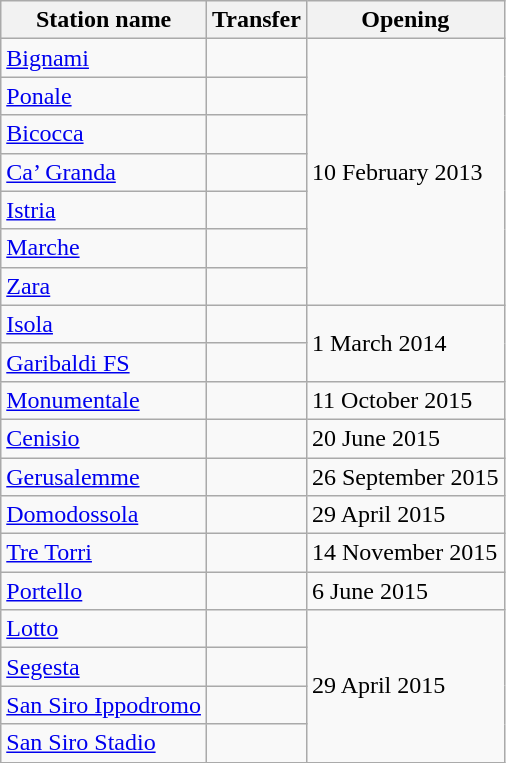<table class="wikitable">
<tr>
<th>Station name</th>
<th>Transfer</th>
<th>Opening</th>
</tr>
<tr>
<td><a href='#'>Bignami</a></td>
<td></td>
<td rowspan="7">10 February 2013</td>
</tr>
<tr>
<td><a href='#'>Ponale</a></td>
<td></td>
</tr>
<tr>
<td><a href='#'>Bicocca</a></td>
<td></td>
</tr>
<tr>
<td><a href='#'>Ca’ Granda</a></td>
<td></td>
</tr>
<tr>
<td><a href='#'>Istria</a></td>
<td></td>
</tr>
<tr>
<td><a href='#'>Marche</a></td>
<td></td>
</tr>
<tr>
<td><a href='#'>Zara</a></td>
<td></td>
</tr>
<tr>
<td><a href='#'>Isola</a></td>
<td></td>
<td rowspan="2">1 March 2014</td>
</tr>
<tr>
<td><a href='#'>Garibaldi FS</a></td>
<td><br>        </td>
</tr>
<tr>
<td><a href='#'>Monumentale</a></td>
<td></td>
<td>11 October 2015</td>
</tr>
<tr>
<td><a href='#'>Cenisio</a></td>
<td></td>
<td>20 June 2015</td>
</tr>
<tr>
<td><a href='#'>Gerusalemme</a></td>
<td></td>
<td>26 September 2015</td>
</tr>
<tr>
<td><a href='#'>Domodossola</a></td>
<td>  </td>
<td>29 April 2015</td>
</tr>
<tr>
<td><a href='#'>Tre Torri</a></td>
<td></td>
<td>14 November 2015</td>
</tr>
<tr>
<td><a href='#'>Portello</a></td>
<td></td>
<td>6 June 2015</td>
</tr>
<tr>
<td><a href='#'>Lotto</a></td>
<td></td>
<td rowspan="4">29 April 2015</td>
</tr>
<tr>
<td><a href='#'>Segesta</a></td>
<td></td>
</tr>
<tr>
<td><a href='#'>San Siro Ippodromo</a></td>
<td></td>
</tr>
<tr>
<td><a href='#'>San Siro Stadio</a></td>
<td></td>
</tr>
</table>
